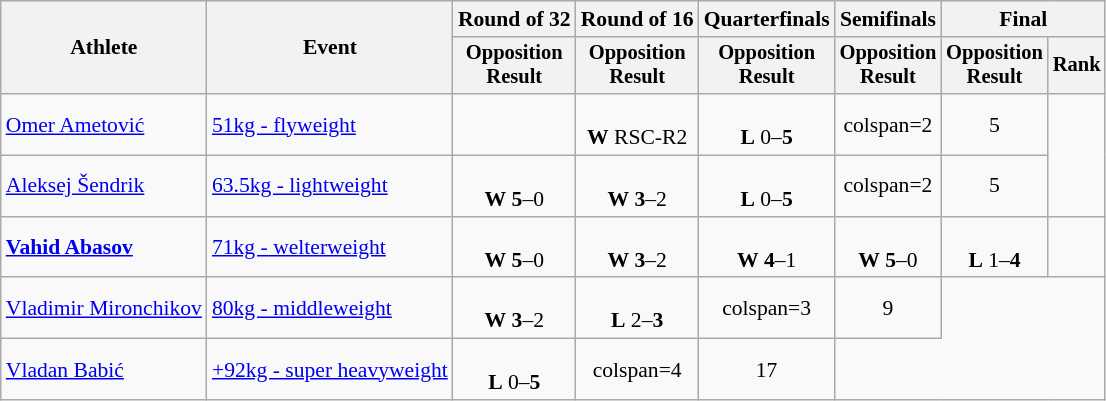<table class="wikitable" style="font-size:90%">
<tr>
<th rowspan="2">Athlete</th>
<th rowspan="2">Event</th>
<th>Round of 32</th>
<th>Round of 16</th>
<th>Quarterfinals</th>
<th>Semifinals</th>
<th colspan=2>Final</th>
</tr>
<tr style="font-size:95%">
<th>Opposition<br>Result</th>
<th>Opposition<br>Result</th>
<th>Opposition<br>Result</th>
<th>Opposition<br>Result</th>
<th>Opposition<br>Result</th>
<th>Rank</th>
</tr>
<tr align=center>
<td align=left><a href='#'>Omer Ametović</a></td>
<td align=left><a href='#'>51kg - flyweight</a></td>
<td></td>
<td><br><strong>W</strong> RSC-R2</td>
<td><br><strong>L</strong> 0–<strong>5</strong></td>
<td>colspan=2 </td>
<td>5</td>
</tr>
<tr align=center>
<td align=left><a href='#'>Aleksej Šendrik</a></td>
<td align=left><a href='#'>63.5kg - lightweight</a></td>
<td><br><strong>W</strong> <strong>5</strong>–0</td>
<td><br><strong>W</strong> <strong>3</strong>–2</td>
<td><br><strong>L</strong> 0–<strong>5</strong></td>
<td>colspan=2 </td>
<td>5</td>
</tr>
<tr align=center>
<td align=left><strong><a href='#'>Vahid Abasov</a></strong></td>
<td align=left><a href='#'>71kg - welterweight</a></td>
<td><br><strong>W</strong> <strong>5</strong>–0</td>
<td><br><strong>W</strong> <strong>3</strong>–2</td>
<td><br><strong>W</strong> <strong>4</strong>–1</td>
<td><br><strong>W</strong> <strong>5</strong>–0</td>
<td><br><strong>L</strong> 1–<strong>4</strong></td>
<td></td>
</tr>
<tr align=center>
<td align=left><a href='#'>Vladimir Mironchikov</a></td>
<td align=left><a href='#'>80kg - middleweight</a></td>
<td><br><strong>W</strong> <strong>3</strong>–2</td>
<td><br><strong>L</strong> 2–<strong>3</strong></td>
<td>colspan=3 </td>
<td>9</td>
</tr>
<tr align=center>
<td align=left><a href='#'>Vladan Babić</a></td>
<td align=left><a href='#'>+92kg - super heavyweight</a></td>
<td><br><strong>L</strong> 0–<strong>5</strong></td>
<td>colspan=4 </td>
<td>17</td>
</tr>
</table>
